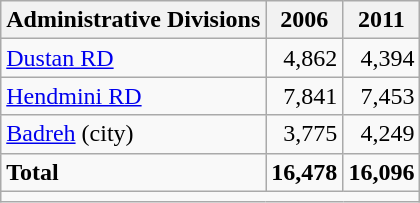<table class="wikitable">
<tr>
<th>Administrative Divisions</th>
<th>2006</th>
<th>2011</th>
</tr>
<tr>
<td><a href='#'>Dustan RD</a></td>
<td style="text-align: right;">4,862</td>
<td style="text-align: right;">4,394</td>
</tr>
<tr>
<td><a href='#'>Hendmini RD</a></td>
<td style="text-align: right;">7,841</td>
<td style="text-align: right;">7,453</td>
</tr>
<tr>
<td><a href='#'>Badreh</a> (city)</td>
<td style="text-align: right;">3,775</td>
<td style="text-align: right;">4,249</td>
</tr>
<tr>
<td><strong>Total</strong></td>
<td style="text-align: right;"><strong>16,478</strong></td>
<td style="text-align: right;"><strong>16,096</strong></td>
</tr>
<tr>
<td colspan=4></td>
</tr>
</table>
